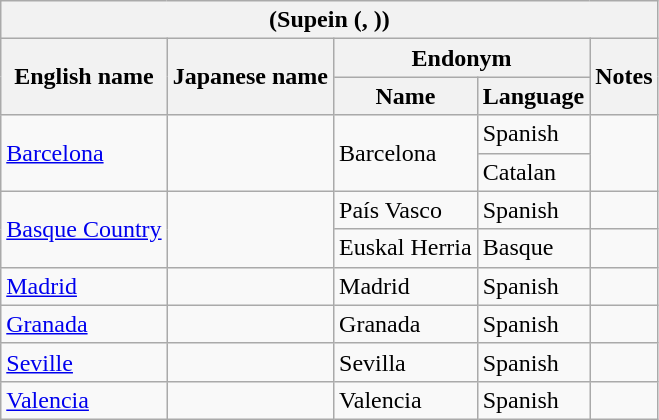<table class="wikitable sortable">
<tr>
<th colspan="5"> (Supein (, ))</th>
</tr>
<tr>
<th rowspan="2">English name</th>
<th rowspan="2">Japanese name</th>
<th colspan="2">Endonym</th>
<th rowspan="2">Notes</th>
</tr>
<tr>
<th>Name</th>
<th>Language</th>
</tr>
<tr>
<td rowspan="2"><a href='#'>Barcelona</a></td>
<td rowspan="2"></td>
<td rowspan="2">Barcelona</td>
<td>Spanish</td>
<td rowspan="2"></td>
</tr>
<tr>
<td>Catalan</td>
</tr>
<tr>
<td rowspan="2"><a href='#'>Basque Country</a></td>
<td rowspan="2"></td>
<td>País Vasco</td>
<td>Spanish</td>
<td></td>
</tr>
<tr>
<td>Euskal Herria</td>
<td>Basque</td>
<td></td>
</tr>
<tr>
<td><a href='#'>Madrid</a></td>
<td><br></td>
<td>Madrid</td>
<td>Spanish</td>
<td></td>
</tr>
<tr>
<td><a href='#'>Granada</a></td>
<td></td>
<td>Granada</td>
<td>Spanish</td>
<td></td>
</tr>
<tr>
<td><a href='#'>Seville</a></td>
<td></td>
<td>Sevilla</td>
<td>Spanish</td>
<td></td>
</tr>
<tr>
<td><a href='#'>Valencia</a></td>
<td></td>
<td>Valencia</td>
<td>Spanish</td>
<td></td>
</tr>
</table>
